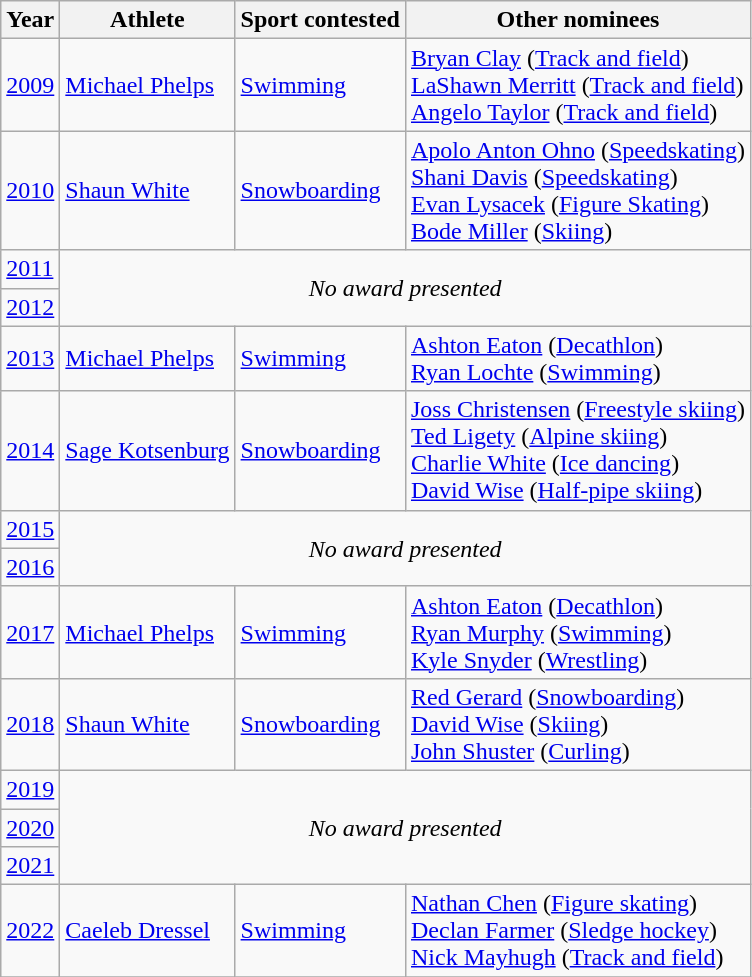<table class="wikitable">
<tr style="white-space: nowrap;">
<th>Year</th>
<th>Athlete</th>
<th>Sport contested</th>
<th>Other nominees</th>
</tr>
<tr>
<td><a href='#'>2009</a></td>
<td><a href='#'>Michael Phelps</a></td>
<td><a href='#'>Swimming</a></td>
<td><a href='#'>Bryan Clay</a> (<a href='#'>Track and field</a>)<br><a href='#'>LaShawn Merritt</a> (<a href='#'>Track and field</a>)<br><a href='#'>Angelo Taylor</a> (<a href='#'>Track and field</a>)</td>
</tr>
<tr>
<td><a href='#'>2010</a></td>
<td><a href='#'>Shaun White</a></td>
<td><a href='#'>Snowboarding</a></td>
<td><a href='#'>Apolo Anton Ohno</a> (<a href='#'>Speedskating</a>)<br> <a href='#'>Shani Davis</a> (<a href='#'>Speedskating</a>)<br> <a href='#'>Evan Lysacek</a> (<a href='#'>Figure Skating</a>)<br>  <a href='#'>Bode Miller</a> (<a href='#'>Skiing</a>)</td>
</tr>
<tr>
<td><a href='#'>2011</a></td>
<td colspan="3" rowspan="2" align=center><em>No award presented</em></td>
</tr>
<tr>
<td><a href='#'>2012</a></td>
</tr>
<tr>
<td><a href='#'>2013</a></td>
<td><a href='#'>Michael Phelps</a></td>
<td><a href='#'>Swimming</a></td>
<td><a href='#'>Ashton Eaton</a> (<a href='#'>Decathlon</a>)<br><a href='#'>Ryan Lochte</a> (<a href='#'>Swimming</a>)</td>
</tr>
<tr>
<td><a href='#'>2014</a></td>
<td><a href='#'>Sage Kotsenburg</a></td>
<td><a href='#'>Snowboarding</a></td>
<td><a href='#'>Joss Christensen</a> (<a href='#'>Freestyle skiing</a>)<br>  <a href='#'>Ted Ligety</a> (<a href='#'>Alpine skiing</a>)<br>  <a href='#'>Charlie White</a> (<a href='#'>Ice dancing</a>)<br>  <a href='#'>David Wise</a> (<a href='#'>Half-pipe skiing</a>)</td>
</tr>
<tr>
<td><a href='#'>2015</a></td>
<td colspan="3" rowspan="2" align=center><em>No award presented</em></td>
</tr>
<tr>
<td><a href='#'>2016</a></td>
</tr>
<tr>
<td><a href='#'>2017</a></td>
<td><a href='#'>Michael Phelps</a></td>
<td><a href='#'>Swimming</a></td>
<td><a href='#'>Ashton Eaton</a> (<a href='#'>Decathlon</a>)<br><a href='#'>Ryan Murphy</a> (<a href='#'>Swimming</a>)<br><a href='#'>Kyle Snyder</a> (<a href='#'>Wrestling</a>)</td>
</tr>
<tr>
<td><a href='#'>2018</a></td>
<td><a href='#'>Shaun White</a></td>
<td><a href='#'>Snowboarding</a></td>
<td><a href='#'>Red Gerard</a> (<a href='#'>Snowboarding</a>)<br><a href='#'>David Wise</a> (<a href='#'>Skiing</a>)<br><a href='#'>John Shuster</a> (<a href='#'>Curling</a>)</td>
</tr>
<tr>
<td><a href='#'>2019</a></td>
<td colspan="3" rowspan=3" align=center><em>No award presented</em></td>
</tr>
<tr>
<td><a href='#'>2020</a></td>
</tr>
<tr>
<td><a href='#'>2021</a></td>
</tr>
<tr>
<td><a href='#'>2022</a></td>
<td><a href='#'>Caeleb Dressel</a></td>
<td><a href='#'>Swimming</a></td>
<td><a href='#'>Nathan Chen</a> (<a href='#'>Figure skating</a>)<br><a href='#'>Declan Farmer</a> (<a href='#'>Sledge hockey</a>)<br><a href='#'>Nick Mayhugh</a> (<a href='#'>Track and field</a>)</td>
</tr>
<tr>
</tr>
</table>
